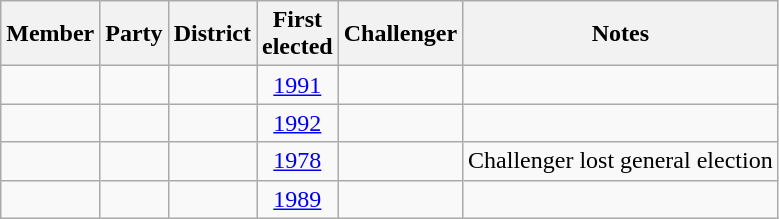<table class="wikitable sortable" style=text-align:center>
<tr>
<th>Member</th>
<th>Party</th>
<th>District</th>
<th>First<br>elected</th>
<th>Challenger</th>
<th>Notes</th>
</tr>
<tr>
<td></td>
<td></td>
<td></td>
<td><a href='#'>1991</a></td>
<td></td>
<td></td>
</tr>
<tr>
<td></td>
<td></td>
<td></td>
<td><a href='#'>1992</a></td>
<td></td>
<td></td>
</tr>
<tr>
<td></td>
<td></td>
<td></td>
<td><a href='#'>1978</a></td>
<td></td>
<td>Challenger lost general election</td>
</tr>
<tr>
<td></td>
<td></td>
<td></td>
<td><a href='#'>1989</a></td>
<td></td>
<td></td>
</tr>
</table>
